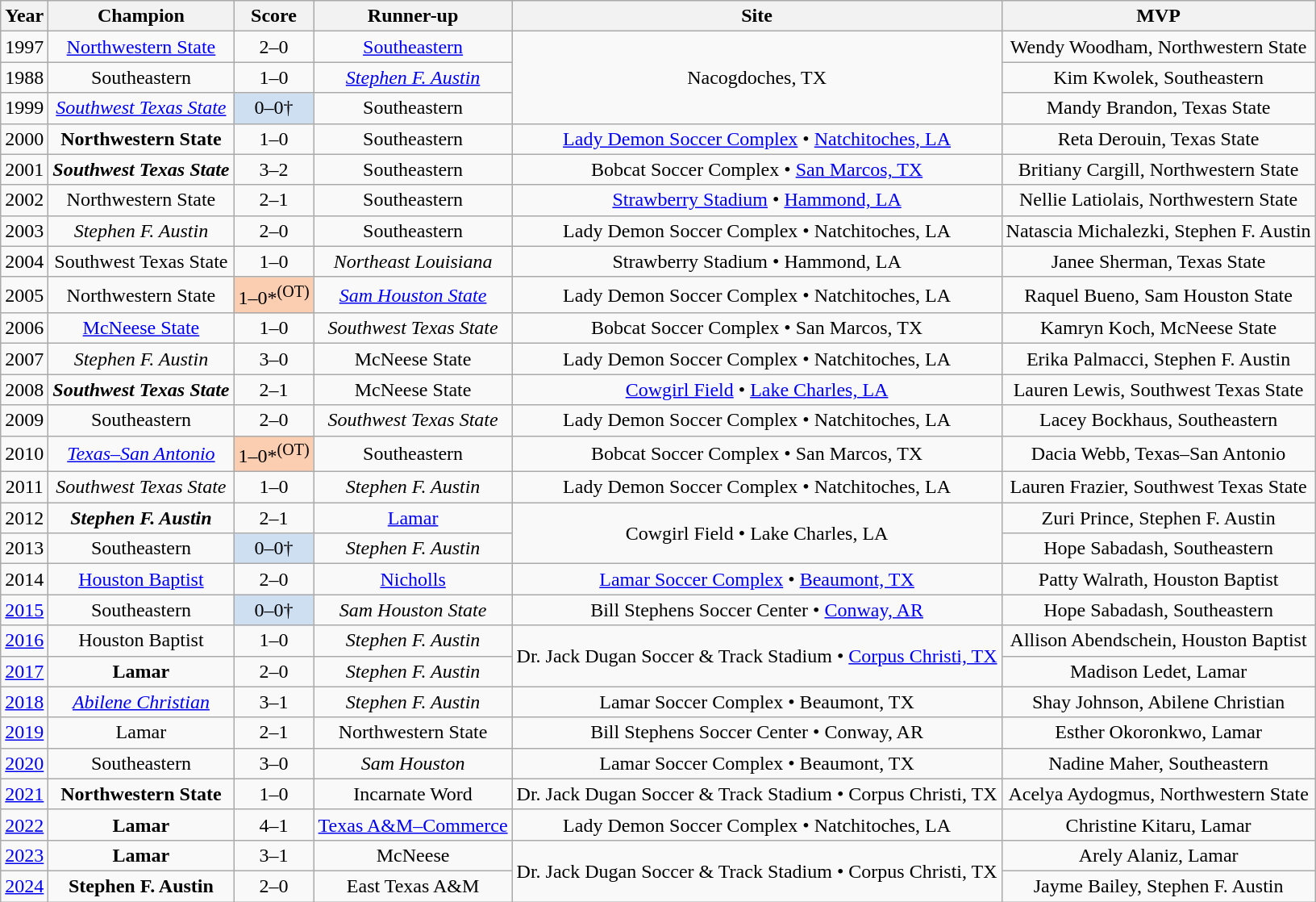<table class="wikitable sortable" style="text-align:center;">
<tr>
<th>Year</th>
<th>Champion</th>
<th>Score</th>
<th>Runner-up</th>
<th>Site</th>
<th>MVP</th>
</tr>
<tr>
<td>1997</td>
<td><a href='#'>Northwestern State</a> </td>
<td>2–0</td>
<td><a href='#'>Southeastern</a></td>
<td rowspan=3>Nacogdoches, TX</td>
<td>Wendy Woodham, Northwestern State</td>
</tr>
<tr>
<td>1988</td>
<td>Southeastern </td>
<td>1–0</td>
<td><em><a href='#'>Stephen F. Austin</a></em></td>
<td>Kim Kwolek, Southeastern</td>
</tr>
<tr>
<td>1999</td>
<td><em><a href='#'>Southwest Texas State</a></em> </td>
<td style="background-color:#cedff2">0–0†<br></td>
<td>Southeastern</td>
<td>Mandy Brandon, Texas State</td>
</tr>
<tr>
<td>2000</td>
<td><strong>Northwestern State</strong> </td>
<td>1–0</td>
<td>Southeastern</td>
<td><a href='#'>Lady Demon Soccer Complex</a> • <a href='#'>Natchitoches, LA</a></td>
<td>Reta Derouin, Texas State</td>
</tr>
<tr>
<td>2001</td>
<td><strong><em>Southwest Texas State</em></strong> </td>
<td>3–2</td>
<td>Southeastern</td>
<td>Bobcat Soccer Complex • <a href='#'>San Marcos, TX</a></td>
<td>Britiany Cargill, Northwestern State</td>
</tr>
<tr>
<td>2002</td>
<td>Northwestern State </td>
<td>2–1</td>
<td>Southeastern</td>
<td><a href='#'>Strawberry Stadium</a> • <a href='#'>Hammond, LA</a></td>
<td>Nellie Latiolais, Northwestern State</td>
</tr>
<tr>
<td>2003</td>
<td><em>Stephen F. Austin</em> </td>
<td>2–0</td>
<td>Southeastern</td>
<td>Lady Demon Soccer Complex • Natchitoches, LA</td>
<td>Natascia Michalezki, Stephen F. Austin</td>
</tr>
<tr>
<td>2004</td>
<td>Southwest Texas State </td>
<td>1–0</td>
<td><em>Northeast Louisiana</em></td>
<td>Strawberry Stadium • Hammond, LA</td>
<td>Janee Sherman, Texas State</td>
</tr>
<tr>
<td>2005</td>
<td>Northwestern State </td>
<td style="background-color:#FBCEB1">1–0*<sup>(OT)</sup></td>
<td><em><a href='#'>Sam Houston State</a></em></td>
<td>Lady Demon Soccer Complex • Natchitoches, LA</td>
<td>Raquel Bueno, Sam Houston State</td>
</tr>
<tr>
<td>2006</td>
<td><a href='#'>McNeese State</a> </td>
<td>1–0</td>
<td><em>Southwest Texas State</em></td>
<td>Bobcat Soccer Complex • San Marcos, TX</td>
<td>Kamryn Koch, McNeese State</td>
</tr>
<tr>
<td>2007</td>
<td><em>Stephen F. Austin</em> </td>
<td>3–0</td>
<td>McNeese State</td>
<td>Lady Demon Soccer Complex • Natchitoches, LA</td>
<td>Erika Palmacci, Stephen F. Austin</td>
</tr>
<tr>
<td>2008</td>
<td><strong><em>Southwest Texas State</em></strong> </td>
<td>2–1</td>
<td>McNeese State</td>
<td><a href='#'>Cowgirl Field</a> • <a href='#'>Lake Charles, LA</a></td>
<td>Lauren Lewis, Southwest Texas State</td>
</tr>
<tr>
<td>2009</td>
<td>Southeastern </td>
<td>2–0</td>
<td><em>Southwest Texas State</em></td>
<td>Lady Demon Soccer Complex • Natchitoches, LA</td>
<td>Lacey Bockhaus, Southeastern</td>
</tr>
<tr>
<td>2010</td>
<td><em><a href='#'>Texas–San Antonio</a></em> </td>
<td style="background-color:#FBCEB1">1–0*<sup>(OT)</sup></td>
<td>Southeastern</td>
<td>Bobcat Soccer Complex • San Marcos, TX</td>
<td>Dacia Webb, Texas–San Antonio</td>
</tr>
<tr>
<td>2011</td>
<td><em>Southwest Texas State</em> </td>
<td>1–0</td>
<td><em>Stephen F. Austin</em></td>
<td>Lady Demon Soccer Complex • Natchitoches, LA</td>
<td>Lauren Frazier, Southwest Texas State</td>
</tr>
<tr>
<td>2012</td>
<td><strong><em>Stephen F. Austin</em></strong> </td>
<td>2–1</td>
<td><a href='#'>Lamar</a></td>
<td rowspan=2>Cowgirl Field • Lake Charles, LA</td>
<td>Zuri Prince, Stephen F. Austin</td>
</tr>
<tr>
<td>2013</td>
<td>Southeastern </td>
<td style="background-color:#cedff2">0–0†<br></td>
<td><em>Stephen F. Austin</em></td>
<td>Hope Sabadash, Southeastern</td>
</tr>
<tr>
<td>2014</td>
<td><a href='#'>Houston Baptist</a> </td>
<td>2–0</td>
<td><a href='#'>Nicholls</a></td>
<td><a href='#'>Lamar Soccer Complex</a> • <a href='#'>Beaumont, TX</a></td>
<td>Patty Walrath, Houston Baptist</td>
</tr>
<tr>
<td><a href='#'>2015</a></td>
<td>Southeastern </td>
<td style="background-color:#cedff2">0–0†<br></td>
<td><em>Sam Houston State</em></td>
<td>Bill Stephens Soccer Center • <a href='#'>Conway, AR</a></td>
<td>Hope Sabadash, Southeastern</td>
</tr>
<tr>
<td><a href='#'>2016</a></td>
<td>Houston Baptist </td>
<td>1–0</td>
<td><em>Stephen F. Austin</em></td>
<td rowspan=2>Dr. Jack Dugan Soccer & Track Stadium • <a href='#'>Corpus Christi, TX</a></td>
<td>Allison Abendschein, Houston Baptist</td>
</tr>
<tr>
<td><a href='#'>2017</a></td>
<td><strong>Lamar</strong> </td>
<td>2–0</td>
<td><em>Stephen F. Austin</em></td>
<td>Madison Ledet, Lamar</td>
</tr>
<tr>
<td><a href='#'>2018</a></td>
<td><em><a href='#'>Abilene Christian</a></em> </td>
<td>3–1</td>
<td><em>Stephen F. Austin</em></td>
<td>Lamar Soccer Complex • Beaumont, TX</td>
<td>Shay Johnson, Abilene Christian</td>
</tr>
<tr>
<td><a href='#'>2019</a></td>
<td>Lamar </td>
<td>2–1</td>
<td>Northwestern State</td>
<td>Bill Stephens Soccer Center • Conway, AR</td>
<td>Esther Okoronkwo, Lamar</td>
</tr>
<tr>
<td><a href='#'>2020</a></td>
<td>Southeastern </td>
<td>3–0</td>
<td><em>Sam Houston</em></td>
<td>Lamar Soccer Complex • Beaumont, TX</td>
<td>Nadine Maher, Southeastern</td>
</tr>
<tr>
<td><a href='#'>2021</a></td>
<td><strong>Northwestern State</strong> </td>
<td>1–0</td>
<td>Incarnate Word</td>
<td>Dr. Jack Dugan Soccer & Track Stadium • Corpus Christi, TX</td>
<td>Acelya Aydogmus, Northwestern State</td>
</tr>
<tr>
<td><a href='#'>2022</a></td>
<td><strong>Lamar</strong> </td>
<td>4–1</td>
<td><a href='#'>Texas A&M–Commerce</a></td>
<td>Lady Demon Soccer Complex • Natchitoches, LA</td>
<td>Christine Kitaru, Lamar</td>
</tr>
<tr>
<td><a href='#'>2023</a></td>
<td><strong>Lamar</strong> </td>
<td>3–1</td>
<td>McNeese</td>
<td rowspan=2>Dr. Jack Dugan Soccer & Track Stadium  • Corpus Christi, TX</td>
<td>Arely Alaniz, Lamar</td>
</tr>
<tr>
<td><a href='#'>2024</a></td>
<td><strong>Stephen F. Austin</strong> </td>
<td>2–0</td>
<td>East Texas A&M</td>
<td>Jayme Bailey, Stephen F. Austin</td>
</tr>
</table>
